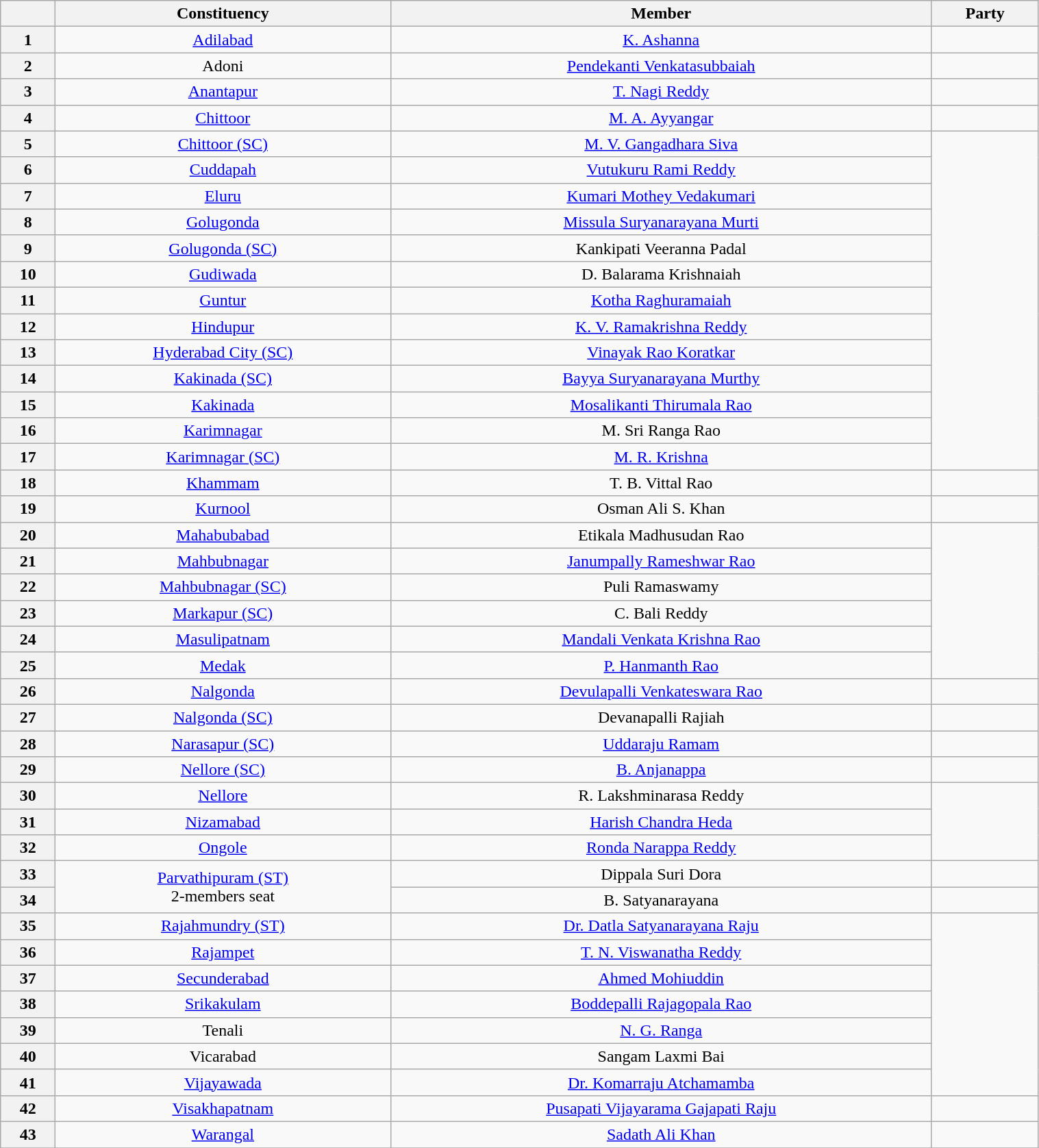<table class="wikitable sortable" style="width:80%; text-align:center">
<tr>
<th></th>
<th>Constituency</th>
<th>Member</th>
<th colspan="2" scope="col">Party</th>
</tr>
<tr>
<th>1</th>
<td><a href='#'>Adilabad</a></td>
<td><a href='#'>K. Ashanna</a></td>
<td></td>
</tr>
<tr>
<th>2</th>
<td>Adoni</td>
<td><a href='#'>Pendekanti Venkatasubbaiah</a></td>
</tr>
<tr>
<th>3</th>
<td><a href='#'>Anantapur</a></td>
<td><a href='#'>T. Nagi Reddy</a></td>
<td></td>
</tr>
<tr>
<th>4</th>
<td><a href='#'>Chittoor</a></td>
<td><a href='#'>M. A. Ayyangar</a></td>
<td></td>
</tr>
<tr>
<th>5</th>
<td><a href='#'>Chittoor (SC)</a></td>
<td><a href='#'>M. V. Gangadhara Siva</a></td>
</tr>
<tr>
<th>6</th>
<td><a href='#'>Cuddapah</a></td>
<td><a href='#'>Vutukuru Rami Reddy</a></td>
</tr>
<tr>
<th>7</th>
<td><a href='#'>Eluru</a></td>
<td><a href='#'>Kumari Mothey Vedakumari</a></td>
</tr>
<tr>
<th>8</th>
<td><a href='#'>Golugonda</a></td>
<td><a href='#'>Missula Suryanarayana Murti</a></td>
</tr>
<tr>
<th>9</th>
<td><a href='#'>Golugonda (SC)</a></td>
<td>Kankipati Veeranna Padal</td>
</tr>
<tr>
<th>10</th>
<td><a href='#'>Gudiwada</a></td>
<td>D. Balarama Krishnaiah</td>
</tr>
<tr>
<th>11</th>
<td><a href='#'>Guntur</a></td>
<td><a href='#'>Kotha Raghuramaiah</a></td>
</tr>
<tr>
<th>12</th>
<td><a href='#'>Hindupur</a></td>
<td><a href='#'>K. V. Ramakrishna Reddy</a></td>
</tr>
<tr>
<th>13</th>
<td><a href='#'>Hyderabad City (SC)</a></td>
<td><a href='#'>Vinayak Rao Koratkar</a></td>
</tr>
<tr>
<th>14</th>
<td><a href='#'>Kakinada (SC)</a></td>
<td><a href='#'>Bayya Suryanarayana Murthy</a></td>
</tr>
<tr>
<th>15</th>
<td><a href='#'>Kakinada</a></td>
<td><a href='#'>Mosalikanti Thirumala Rao</a></td>
</tr>
<tr>
<th>16</th>
<td><a href='#'>Karimnagar</a></td>
<td>M. Sri Ranga Rao</td>
</tr>
<tr>
<th>17</th>
<td><a href='#'>Karimnagar (SC)</a></td>
<td><a href='#'>M. R. Krishna</a></td>
</tr>
<tr>
<th>18</th>
<td><a href='#'>Khammam</a></td>
<td>T. B. Vittal Rao</td>
<td></td>
</tr>
<tr>
<th>19</th>
<td><a href='#'>Kurnool</a></td>
<td>Osman Ali S. Khan</td>
<td></td>
</tr>
<tr>
<th>20</th>
<td><a href='#'>Mahabubabad</a></td>
<td>Etikala Madhusudan Rao</td>
</tr>
<tr>
<th>21</th>
<td><a href='#'>Mahbubnagar</a></td>
<td><a href='#'>Janumpally Rameshwar Rao</a></td>
</tr>
<tr>
<th>22</th>
<td><a href='#'>Mahbubnagar (SC)</a></td>
<td>Puli Ramaswamy</td>
</tr>
<tr>
<th>23</th>
<td><a href='#'>Markapur (SC)</a></td>
<td>C. Bali Reddy</td>
</tr>
<tr>
<th>24</th>
<td><a href='#'>Masulipatnam</a></td>
<td><a href='#'>Mandali Venkata Krishna Rao</a></td>
</tr>
<tr>
<th>25</th>
<td><a href='#'>Medak</a></td>
<td><a href='#'>P. Hanmanth Rao</a></td>
</tr>
<tr>
<th>26</th>
<td><a href='#'>Nalgonda</a></td>
<td><a href='#'>Devulapalli Venkateswara Rao</a></td>
<td></td>
</tr>
<tr>
<th>27</th>
<td><a href='#'>Nalgonda (SC)</a></td>
<td>Devanapalli Rajiah</td>
<td></td>
</tr>
<tr>
<th>28</th>
<td><a href='#'>Narasapur (SC)</a></td>
<td><a href='#'>Uddaraju Ramam</a></td>
<td></td>
</tr>
<tr>
<th>29</th>
<td><a href='#'>Nellore (SC)</a></td>
<td><a href='#'>B. Anjanappa</a></td>
<td></td>
</tr>
<tr>
<th>30</th>
<td><a href='#'>Nellore</a></td>
<td>R. Lakshminarasa Reddy</td>
</tr>
<tr>
<th>31</th>
<td><a href='#'>Nizamabad</a></td>
<td><a href='#'>Harish Chandra Heda</a></td>
</tr>
<tr>
<th>32</th>
<td><a href='#'>Ongole</a></td>
<td><a href='#'>Ronda Narappa Reddy</a></td>
</tr>
<tr>
<th>33</th>
<td rowspan="2"><a href='#'>Parvathipuram (ST)</a> <br> 2-members seat</td>
<td>Dippala Suri Dora</td>
<td></td>
</tr>
<tr>
<th>34</th>
<td>B. Satyanarayana</td>
<td></td>
</tr>
<tr>
<th>35</th>
<td><a href='#'>Rajahmundry (ST)</a></td>
<td><a href='#'>Dr. Datla Satyanarayana Raju</a></td>
</tr>
<tr>
<th>36</th>
<td><a href='#'>Rajampet</a></td>
<td><a href='#'>T. N. Viswanatha Reddy</a></td>
</tr>
<tr>
<th>37</th>
<td><a href='#'>Secunderabad</a></td>
<td><a href='#'>Ahmed Mohiuddin</a></td>
</tr>
<tr>
<th>38</th>
<td><a href='#'>Srikakulam</a></td>
<td><a href='#'>Boddepalli Rajagopala Rao</a></td>
</tr>
<tr>
<th>39</th>
<td>Tenali</td>
<td><a href='#'>N. G. Ranga</a></td>
</tr>
<tr>
<th>40</th>
<td>Vicarabad</td>
<td>Sangam Laxmi Bai</td>
</tr>
<tr>
<th>41</th>
<td><a href='#'>Vijayawada</a></td>
<td><a href='#'>Dr. Komarraju Atchamamba</a></td>
</tr>
<tr>
<th>42</th>
<td><a href='#'>Visakhapatnam</a></td>
<td><a href='#'>Pusapati Vijayarama Gajapati Raju</a></td>
<td></td>
</tr>
<tr>
<th>43</th>
<td><a href='#'>Warangal</a></td>
<td><a href='#'>Sadath Ali Khan</a></td>
<td></td>
</tr>
<tr>
</tr>
</table>
